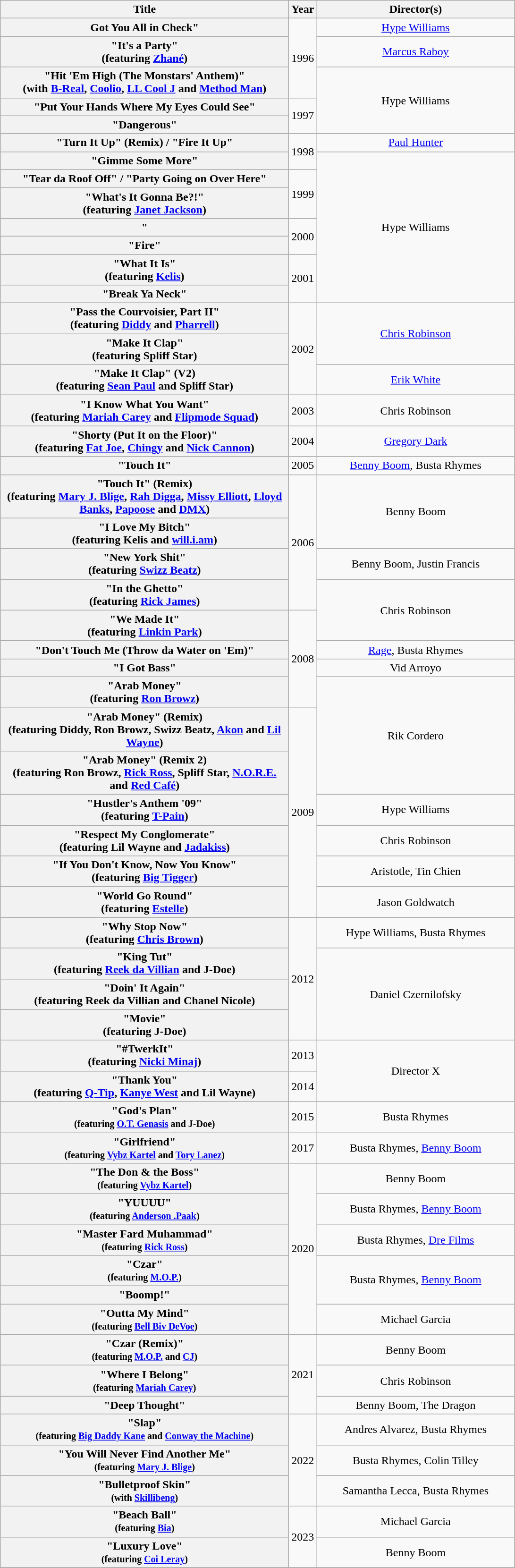<table class="wikitable plainrowheaders" style="text-align:center;">
<tr>
<th scope="col" style="width:25em;">Title</th>
<th scope="col">Year</th>
<th scope="col" style="width:17em;">Director(s)</th>
</tr>
<tr>
<th scope="row"> Got You All in Check"</th>
<td rowspan="3">1996</td>
<td><a href='#'>Hype Williams</a></td>
</tr>
<tr>
<th scope="row">"It's a Party"<br><span>(featuring <a href='#'>Zhané</a>)</span></th>
<td><a href='#'>Marcus Raboy</a></td>
</tr>
<tr>
<th scope="row">"Hit 'Em High (The Monstars' Anthem)"<br><span>(with <a href='#'>B-Real</a>, <a href='#'>Coolio</a>, <a href='#'>LL Cool J</a> and <a href='#'>Method Man</a>)</span></th>
<td rowspan="3">Hype Williams</td>
</tr>
<tr>
<th scope="row">"Put Your Hands Where My Eyes Could See"</th>
<td rowspan="2">1997</td>
</tr>
<tr>
<th scope="row">"Dangerous"</th>
</tr>
<tr>
<th scope="row">"Turn It Up" (Remix) / "Fire It Up"</th>
<td rowspan="2">1998</td>
<td><a href='#'>Paul Hunter</a></td>
</tr>
<tr>
<th scope="row">"Gimme Some More"</th>
<td rowspan="7">Hype Williams</td>
</tr>
<tr>
<th scope="row">"Tear da Roof Off" / "Party Going on Over Here"</th>
<td rowspan="2">1999</td>
</tr>
<tr>
<th scope="row">"What's It Gonna Be?!"<br><span>(featuring <a href='#'>Janet Jackson</a>)</span></th>
</tr>
<tr>
<th scope="row">"</th>
<td rowspan="2">2000</td>
</tr>
<tr>
<th scope="row">"Fire"</th>
</tr>
<tr>
<th scope="row">"What It Is"<br><span>(featuring <a href='#'>Kelis</a>)</span></th>
<td rowspan="2">2001</td>
</tr>
<tr>
<th scope="row">"Break Ya Neck"</th>
</tr>
<tr>
<th scope="row">"Pass the Courvoisier, Part II"<br><span>(featuring <a href='#'>Diddy</a> and <a href='#'>Pharrell</a>)</span></th>
<td rowspan="3">2002</td>
<td rowspan="2"><a href='#'>Chris Robinson</a></td>
</tr>
<tr>
<th scope="row">"Make It Clap"<br><span>(featuring Spliff Star)</span></th>
</tr>
<tr>
<th scope="row">"Make It Clap" (V2)<br><span>(featuring <a href='#'>Sean Paul</a> and Spliff Star)</span></th>
<td><a href='#'>Erik White</a></td>
</tr>
<tr>
<th scope="row">"I Know What You Want"<br><span>(featuring <a href='#'>Mariah Carey</a> and <a href='#'>Flipmode Squad</a>)</span></th>
<td>2003</td>
<td>Chris Robinson</td>
</tr>
<tr>
<th scope="row">"Shorty (Put It on the Floor)"<br><span>(featuring <a href='#'>Fat Joe</a>, <a href='#'>Chingy</a> and <a href='#'>Nick Cannon</a>)</span></th>
<td>2004</td>
<td><a href='#'>Gregory Dark</a></td>
</tr>
<tr>
<th scope="row">"Touch It"</th>
<td>2005</td>
<td><a href='#'>Benny Boom</a>, Busta Rhymes</td>
</tr>
<tr>
<th scope="row">"Touch It" (Remix)<br><span>(featuring <a href='#'>Mary J. Blige</a>, <a href='#'>Rah Digga</a>, <a href='#'>Missy Elliott</a>, <a href='#'>Lloyd Banks</a>, <a href='#'>Papoose</a> and <a href='#'>DMX</a>)</span></th>
<td rowspan="4">2006</td>
<td rowspan="2">Benny Boom</td>
</tr>
<tr>
<th scope="row">"I Love My Bitch"<br><span>(featuring Kelis and <a href='#'>will.i.am</a>)</span></th>
</tr>
<tr>
<th scope="row">"New York Shit"<br><span>(featuring <a href='#'>Swizz Beatz</a>)</span></th>
<td>Benny Boom, Justin Francis</td>
</tr>
<tr>
<th scope="row">"In the Ghetto"<br><span>(featuring <a href='#'>Rick James</a>)</span></th>
<td rowspan="2">Chris Robinson</td>
</tr>
<tr>
<th scope="row">"We Made It"<br><span>(featuring <a href='#'>Linkin Park</a>)</span></th>
<td rowspan="4">2008</td>
</tr>
<tr>
<th scope="row">"Don't Touch Me (Throw da Water on 'Em)"</th>
<td><a href='#'>Rage</a>, Busta Rhymes</td>
</tr>
<tr>
<th scope="row">"I Got Bass"</th>
<td>Vid Arroyo</td>
</tr>
<tr>
<th scope="row">"Arab Money"<br><span>(featuring <a href='#'>Ron Browz</a>)</span></th>
<td rowspan="3">Rik Cordero</td>
</tr>
<tr>
<th scope="row">"Arab Money" (Remix)<br><span>(featuring Diddy, Ron Browz, Swizz Beatz, <a href='#'>Akon</a> and <a href='#'>Lil Wayne</a>)</span></th>
<td rowspan="6">2009</td>
</tr>
<tr>
<th scope="row">"Arab Money" (Remix 2)<br><span>(featuring Ron Browz, <a href='#'>Rick Ross</a>, Spliff Star, <a href='#'>N.O.R.E.</a> and <a href='#'>Red Café</a>)</span></th>
</tr>
<tr>
<th scope="row">"Hustler's Anthem '09"<br><span>(featuring <a href='#'>T-Pain</a>)</span></th>
<td>Hype Williams</td>
</tr>
<tr>
<th scope="row">"Respect My Conglomerate"<br><span>(featuring Lil Wayne and <a href='#'>Jadakiss</a>)</span></th>
<td>Chris Robinson</td>
</tr>
<tr>
<th scope="row">"If You Don't Know, Now You Know"<br><span>(featuring <a href='#'>Big Tigger</a>)</span></th>
<td>Aristotle, Tin Chien</td>
</tr>
<tr>
<th scope="row">"World Go Round"<br><span>(featuring <a href='#'>Estelle</a>)</span></th>
<td>Jason Goldwatch</td>
</tr>
<tr>
<th scope="row">"Why Stop Now"<br><span>(featuring <a href='#'>Chris Brown</a>)</span></th>
<td rowspan="4">2012</td>
<td>Hype Williams, Busta Rhymes</td>
</tr>
<tr>
<th scope="row">"King Tut"<br><span>(featuring <a href='#'>Reek da Villian</a> and J-Doe)</span></th>
<td rowspan="3">Daniel Czernilofsky</td>
</tr>
<tr>
<th scope="row">"Doin' It Again"<br><span>(featuring Reek da Villian and Chanel Nicole)</span></th>
</tr>
<tr>
<th scope="row">"Movie"<br><span>(featuring J-Doe)</span></th>
</tr>
<tr>
<th scope="row">"#TwerkIt"<br><span>(featuring <a href='#'>Nicki Minaj</a>)</span></th>
<td>2013</td>
<td rowspan="2">Director X</td>
</tr>
<tr>
<th scope="row">"Thank You"<br><span>(featuring <a href='#'>Q-Tip</a>, <a href='#'>Kanye West</a> and Lil Wayne)</span></th>
<td>2014</td>
</tr>
<tr>
<th scope="row">"God's Plan"<br><small>(featuring <a href='#'>O.T. Genasis</a> and J-Doe)</small></th>
<td>2015</td>
<td>Busta Rhymes</td>
</tr>
<tr>
<th scope="row">"Girlfriend"<br><small>(featuring <a href='#'>Vybz Kartel</a> and <a href='#'>Tory Lanez</a>)</small></th>
<td>2017</td>
<td>Busta Rhymes, <a href='#'>Benny Boom</a></td>
</tr>
<tr>
<th scope="row">"The Don & the Boss"<br><small>(featuring <a href='#'>Vybz Kartel</a>)</small></th>
<td rowspan="6">2020</td>
<td>Benny Boom</td>
</tr>
<tr>
<th scope="row">"YUUUU"<br><small>(featuring <a href='#'>Anderson .Paak</a>)</small></th>
<td>Busta Rhymes, <a href='#'>Benny Boom</a></td>
</tr>
<tr>
<th scope="row">"Master Fard Muhammad"<br><small>(featuring <a href='#'>Rick Ross</a>)</small></th>
<td>Busta Rhymes, <a href='#'>Dre Films</a></td>
</tr>
<tr>
<th scope="row">"Czar"<br><small>(featuring <a href='#'>M.O.P.</a>)</small></th>
<td rowspan="2">Busta Rhymes, <a href='#'>Benny Boom</a></td>
</tr>
<tr>
<th scope="row">"Boomp!"</th>
</tr>
<tr>
<th scope="row">"Outta My Mind"<br><small>(featuring <a href='#'>Bell Biv DeVoe</a>)</small></th>
<td>Michael Garcia</td>
</tr>
<tr>
<th scope="row">"Czar (Remix)"<br><small>(featuring <a href='#'>M.O.P.</a> and <a href='#'>CJ</a>)</small></th>
<td rowspan="3">2021</td>
<td>Benny Boom</td>
</tr>
<tr>
<th scope="row">"Where I Belong"<br><small>(featuring <a href='#'>Mariah Carey</a>)</small></th>
<td>Chris Robinson</td>
</tr>
<tr>
<th scope="row">"Deep Thought"</th>
<td>Benny Boom, The Dragon</td>
</tr>
<tr>
<th scope="row">"Slap"<br><small>(featuring <a href='#'>Big Daddy Kane</a> and <a href='#'>Conway the Machine</a>)</small></th>
<td rowspan="3">2022</td>
<td>Andres Alvarez, Busta Rhymes</td>
</tr>
<tr>
<th scope="row">"You Will Never Find Another Me"<br><small>(featuring <a href='#'>Mary J. Blige</a>)</small></th>
<td>Busta Rhymes, Colin Tilley</td>
</tr>
<tr>
<th scope="row">"Bulletproof Skin"<br><small>(with <a href='#'>Skillibeng</a>)</small></th>
<td>Samantha Lecca, Busta Rhymes</td>
</tr>
<tr>
<th scope="row">"Beach Ball"<br><small>(featuring <a href='#'>Bia</a>)</small></th>
<td rowspan="2">2023</td>
<td>Michael Garcia</td>
</tr>
<tr>
<th scope="row">"Luxury Love"<br><small>(featuring <a href='#'>Coi Leray</a>)</small></th>
<td>Benny Boom</td>
</tr>
<tr>
</tr>
</table>
